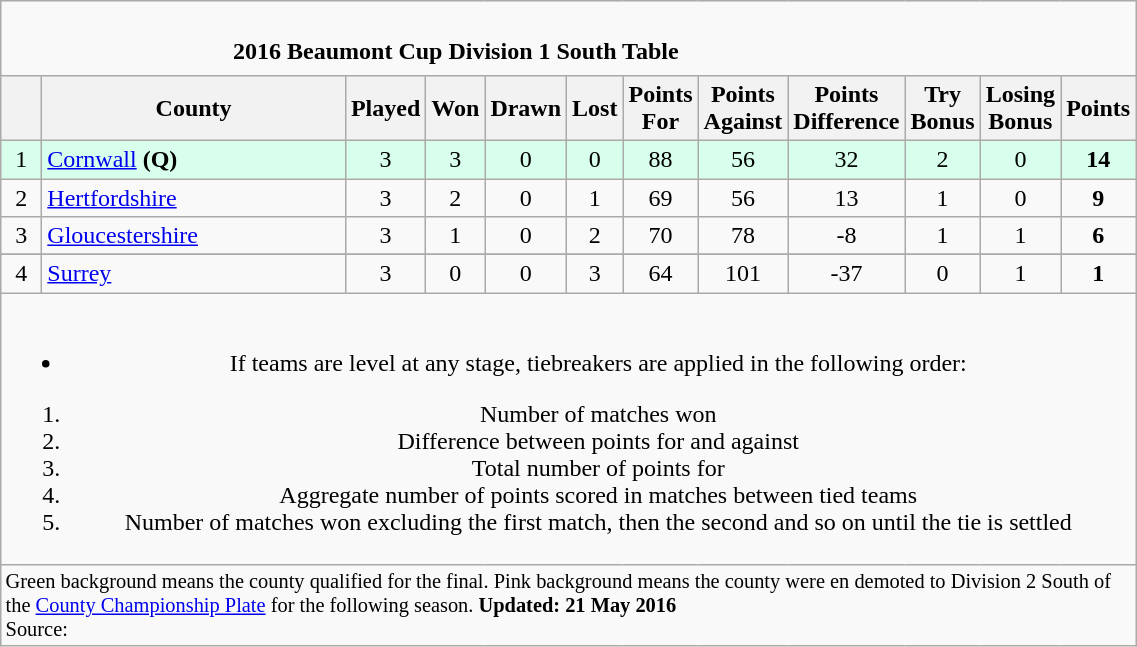<table class="wikitable" style="text-align: center;">
<tr>
<td colspan="15" cellpadding="0" cellspacing="0"><br><table border="0" width="80%" cellpadding="0" cellspacing="0">
<tr>
<td width=20% style="border:0px"></td>
<td style="border:0px"><strong>2016 Beaumont Cup Division 1 South Table</strong></td>
<td width=20% style="border:0px" align=right></td>
</tr>
</table>
</td>
</tr>
<tr>
<th bgcolor="#efefef" width="20"></th>
<th bgcolor="#efefef" width="195">County</th>
<th bgcolor="#efefef" width="20">Played</th>
<th bgcolor="#efefef" width="20">Won</th>
<th bgcolor="#efefef" width="20">Drawn</th>
<th bgcolor="#efefef" width="20">Lost</th>
<th bgcolor="#efefef" width="20">Points For</th>
<th bgcolor="#efefef" width="20">Points Against</th>
<th bgcolor="#efefef" width="20">Points Difference</th>
<th bgcolor="#efefef" width="20">Try Bonus</th>
<th bgcolor="#efefef" width="20">Losing Bonus</th>
<th bgcolor="#efefef" width="20">Points</th>
</tr>
<tr bgcolor=#d8ffeb align=center>
<td>1</td>
<td style="text-align:left;"><a href='#'>Cornwall</a>  <strong>(Q)</strong></td>
<td>3</td>
<td>3</td>
<td>0</td>
<td>0</td>
<td>88</td>
<td>56</td>
<td>32</td>
<td>2</td>
<td>0</td>
<td><strong>14</strong></td>
</tr>
<tr>
<td>2</td>
<td style="text-align:left;"><a href='#'>Hertfordshire</a></td>
<td>3</td>
<td>2</td>
<td>0</td>
<td>1</td>
<td>69</td>
<td>56</td>
<td>13</td>
<td>1</td>
<td>0</td>
<td><strong>9</strong></td>
</tr>
<tr>
<td>3</td>
<td style="text-align:left;"><a href='#'>Gloucestershire</a></td>
<td>3</td>
<td>1</td>
<td>0</td>
<td>2</td>
<td>70</td>
<td>78</td>
<td>-8</td>
<td>1</td>
<td>1</td>
<td><strong>6</strong></td>
</tr>
<tr>
</tr>
<tr>
<td>4</td>
<td style="text-align:left;"><a href='#'>Surrey</a></td>
<td>3</td>
<td>0</td>
<td>0</td>
<td>3</td>
<td>64</td>
<td>101</td>
<td>-37</td>
<td>0</td>
<td>1</td>
<td><strong>1</strong></td>
</tr>
<tr>
<td colspan="15"><br><ul><li>If teams are level at any stage, tiebreakers are applied in the following order:</li></ul><ol><li>Number of matches won</li><li>Difference between points for and against</li><li>Total number of points for</li><li>Aggregate number of points scored in matches between tied teams</li><li>Number of matches won excluding the first match, then the second and so on until the tie is settled</li></ol></td>
</tr>
<tr | style="text-align:left;" |>
<td colspan="15" style="border:0px;font-size:85%;"><span>Green background</span> means the county qualified for the final. <span>Pink background</span> means the county were en demoted to Division 2 South of the <a href='#'>County Championship Plate</a> for the following season. <strong>Updated: 21 May 2016</strong><br>Source: </td>
</tr>
</table>
